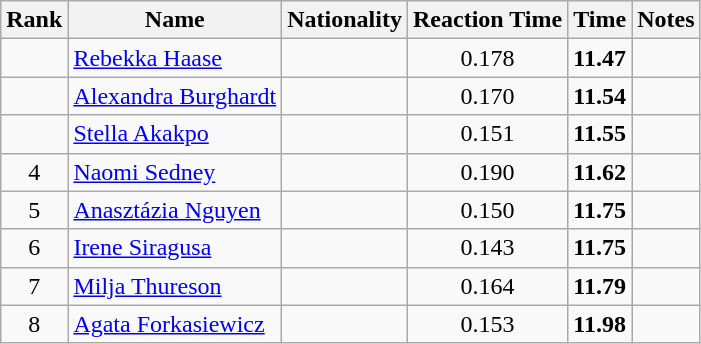<table class="wikitable sortable" style="text-align:center">
<tr>
<th>Rank</th>
<th>Name</th>
<th>Nationality</th>
<th>Reaction Time</th>
<th>Time</th>
<th>Notes</th>
</tr>
<tr>
<td></td>
<td align=left><a href='#'>Rebekka Haase</a></td>
<td align=left></td>
<td>0.178</td>
<td><strong>11.47</strong></td>
<td></td>
</tr>
<tr>
<td></td>
<td align=left><a href='#'>Alexandra Burghardt</a></td>
<td align=left></td>
<td>0.170</td>
<td><strong>11.54</strong></td>
<td></td>
</tr>
<tr>
<td></td>
<td align=left><a href='#'>Stella Akakpo</a></td>
<td align=left></td>
<td>0.151</td>
<td><strong>11.55</strong></td>
<td></td>
</tr>
<tr>
<td>4</td>
<td align=left><a href='#'>Naomi Sedney</a></td>
<td align=left></td>
<td>0.190</td>
<td><strong>11.62</strong></td>
<td></td>
</tr>
<tr>
<td>5</td>
<td align=left><a href='#'>Anasztázia Nguyen</a></td>
<td align=left></td>
<td>0.150</td>
<td><strong>11.75</strong></td>
<td></td>
</tr>
<tr>
<td>6</td>
<td align=left><a href='#'>Irene Siragusa</a></td>
<td align=left></td>
<td>0.143</td>
<td><strong>11.75</strong></td>
<td></td>
</tr>
<tr>
<td>7</td>
<td align=left><a href='#'>Milja Thureson</a></td>
<td align=left></td>
<td>0.164</td>
<td><strong>11.79</strong></td>
<td></td>
</tr>
<tr>
<td>8</td>
<td align=left><a href='#'>Agata Forkasiewicz</a></td>
<td align=left></td>
<td>0.153</td>
<td><strong>11.98</strong></td>
<td></td>
</tr>
</table>
